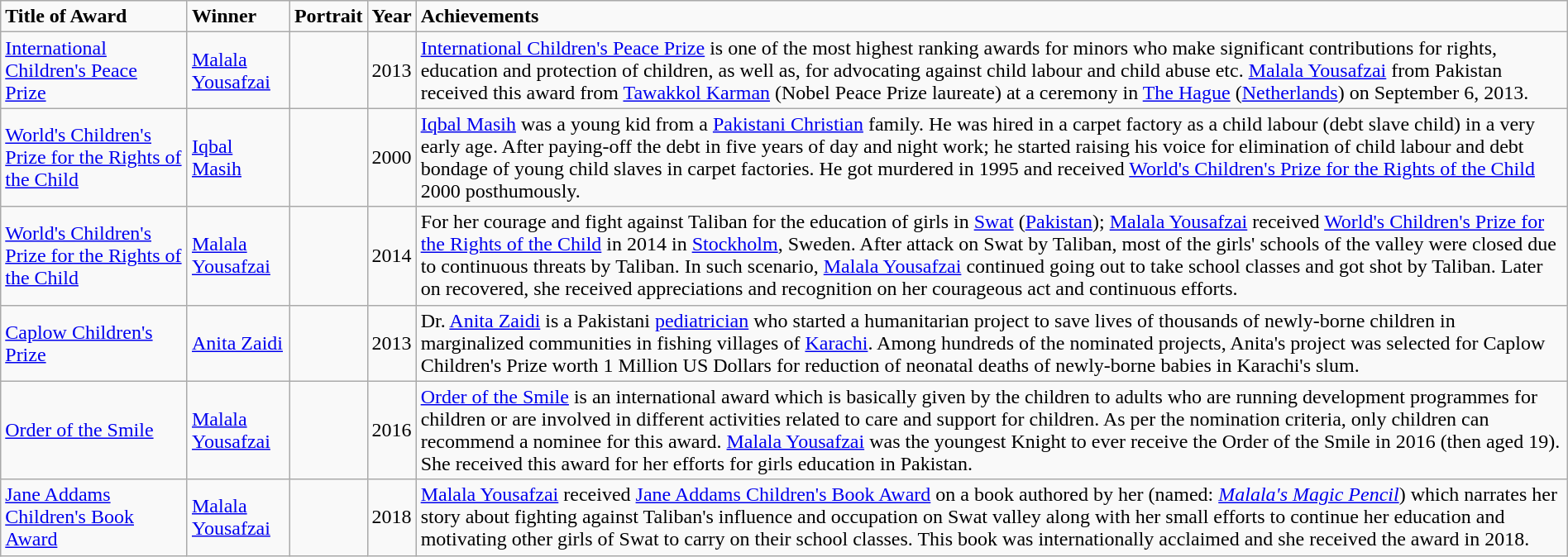<table class='wikitable sortable' style="width:100%">
<tr>
<td><strong>Title of Award</strong></td>
<td><strong>Winner</strong></td>
<td><strong>Portrait</strong></td>
<td><strong>Year</strong></td>
<td><strong>Achievements</strong></td>
</tr>
<tr>
<td><a href='#'>International Children's Peace Prize</a></td>
<td><a href='#'>Malala Yousafzai</a></td>
<td></td>
<td>2013</td>
<td><a href='#'>International Children's Peace Prize</a> is one of the most highest ranking awards for minors who make significant contributions for rights, education and protection of children, as well as, for advocating against child labour and child abuse etc. <a href='#'>Malala Yousafzai</a> from Pakistan received this award from <a href='#'>Tawakkol Karman</a> (Nobel Peace Prize laureate) at a ceremony in <a href='#'>The Hague</a> (<a href='#'>Netherlands</a>) on September 6, 2013.</td>
</tr>
<tr>
<td><a href='#'>World's Children's Prize for the Rights of the Child</a></td>
<td><a href='#'>Iqbal Masih</a></td>
<td><br></td>
<td>2000</td>
<td><a href='#'>Iqbal Masih</a> was a young kid from a <a href='#'>Pakistani Christian</a> family. He was hired in a carpet factory as a child labour (debt slave child) in a very early age. After paying-off the debt in five years of day and night work; he started raising his voice for elimination of child labour and debt bondage of young child slaves in carpet factories. He got murdered in 1995 and received <a href='#'>World's Children's Prize for the Rights of the Child</a> 2000 posthumously.</td>
</tr>
<tr>
<td><a href='#'>World's Children's Prize for the Rights of the Child</a></td>
<td><a href='#'>Malala Yousafzai</a></td>
<td></td>
<td>2014</td>
<td>For her courage and fight against Taliban for the education of girls in <a href='#'>Swat</a> (<a href='#'>Pakistan</a>); <a href='#'>Malala Yousafzai</a> received <a href='#'>World's Children's Prize for the Rights of the Child</a> in 2014 in <a href='#'>Stockholm</a>, Sweden. After attack on Swat by Taliban, most of the girls' schools of the valley were closed due to continuous threats by Taliban. In such scenario, <a href='#'>Malala Yousafzai</a> continued going out to take school classes and got shot by Taliban. Later on recovered, she received appreciations and recognition on her courageous act and continuous efforts.</td>
</tr>
<tr>
<td><a href='#'>Caplow Children's Prize</a></td>
<td><a href='#'>Anita Zaidi</a></td>
<td></td>
<td>2013</td>
<td>Dr. <a href='#'>Anita Zaidi</a> is a Pakistani <a href='#'>pediatrician</a> who started a humanitarian project to save lives of thousands of newly-borne children in marginalized communities in fishing villages of <a href='#'>Karachi</a>. Among hundreds of the nominated projects, Anita's project was selected for Caplow Children's Prize worth 1 Million US Dollars for reduction of neonatal deaths of newly-borne babies in Karachi's slum.</td>
</tr>
<tr>
<td><a href='#'>Order of the Smile</a></td>
<td><a href='#'>Malala Yousafzai</a></td>
<td></td>
<td>2016</td>
<td><a href='#'>Order of the Smile</a> is an international award which is basically given by the children to adults who are running development programmes for children or are involved in different activities related to care and support for children. As per the nomination criteria, only children can recommend a nominee for this award. <a href='#'>Malala Yousafzai</a> was the youngest Knight to ever receive the Order of the Smile in 2016 (then aged 19). She received this award for her efforts for girls education in Pakistan.</td>
</tr>
<tr>
<td><a href='#'>Jane Addams Children's Book Award</a></td>
<td><a href='#'>Malala Yousafzai</a></td>
<td></td>
<td>2018</td>
<td><a href='#'>Malala Yousafzai</a> received <a href='#'>Jane Addams Children's Book Award</a> on a book authored by her (named: <em><a href='#'>Malala's Magic Pencil</a></em>) which narrates her story about fighting against Taliban's influence and occupation on Swat valley along with her small efforts to continue her education and motivating other girls of Swat to carry on their school classes. This book was internationally acclaimed and she received the award in 2018.</td>
</tr>
</table>
